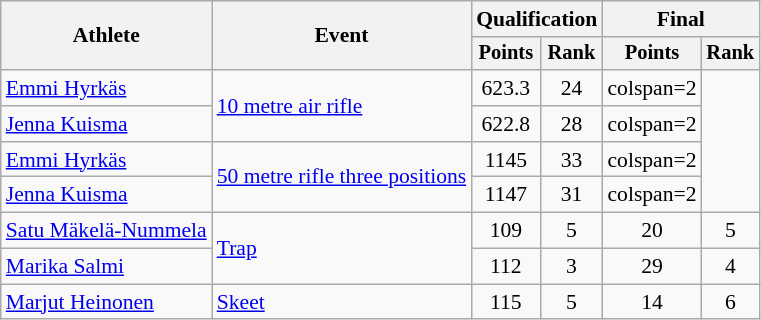<table class=wikitable style=font-size:90%;text-align:center>
<tr>
<th rowspan=2>Athlete</th>
<th rowspan=2>Event</th>
<th colspan=2>Qualification</th>
<th colspan=2>Final</th>
</tr>
<tr style=font-size:95%>
<th>Points</th>
<th>Rank</th>
<th>Points</th>
<th>Rank</th>
</tr>
<tr>
<td align=left><a href='#'>Emmi Hyrkäs</a></td>
<td align=left rowspan=2><a href='#'>10 metre air rifle</a></td>
<td>623.3</td>
<td>24</td>
<td>colspan=2 </td>
</tr>
<tr>
<td align=left><a href='#'>Jenna Kuisma</a></td>
<td>622.8</td>
<td>28</td>
<td>colspan=2 </td>
</tr>
<tr>
<td align=left><a href='#'>Emmi Hyrkäs</a></td>
<td align=left rowspan=2><a href='#'>50 metre rifle three positions</a></td>
<td>1145</td>
<td>33</td>
<td>colspan=2 </td>
</tr>
<tr>
<td align=left><a href='#'>Jenna Kuisma</a></td>
<td>1147</td>
<td>31</td>
<td>colspan=2 </td>
</tr>
<tr>
<td align=left><a href='#'>Satu Mäkelä-Nummela</a></td>
<td align=left rowspan=2><a href='#'>Trap</a></td>
<td>109</td>
<td>5 </td>
<td>20</td>
<td>5</td>
</tr>
<tr>
<td align=left><a href='#'>Marika Salmi</a></td>
<td>112</td>
<td>3 </td>
<td>29</td>
<td>4</td>
</tr>
<tr>
<td align=left><a href='#'>Marjut Heinonen</a></td>
<td align=left><a href='#'>Skeet</a></td>
<td>115</td>
<td>5 </td>
<td>14</td>
<td>6</td>
</tr>
</table>
